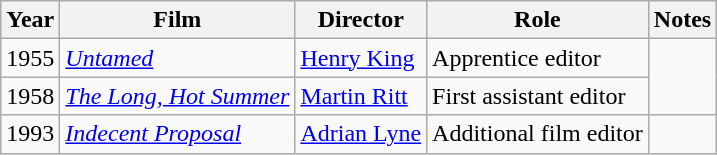<table class="wikitable">
<tr>
<th>Year</th>
<th>Film</th>
<th>Director</th>
<th>Role</th>
<th>Notes</th>
</tr>
<tr>
<td>1955</td>
<td><em><a href='#'>Untamed</a></em></td>
<td><a href='#'>Henry King</a></td>
<td>Apprentice editor</td>
<td rowspan=2><small></small></td>
</tr>
<tr>
<td>1958</td>
<td><em><a href='#'>The Long, Hot Summer</a></em></td>
<td><a href='#'>Martin Ritt</a></td>
<td>First assistant editor</td>
</tr>
<tr>
<td>1993</td>
<td><em><a href='#'>Indecent Proposal</a></em></td>
<td><a href='#'>Adrian Lyne</a></td>
<td>Additional film editor</td>
<td></td>
</tr>
</table>
